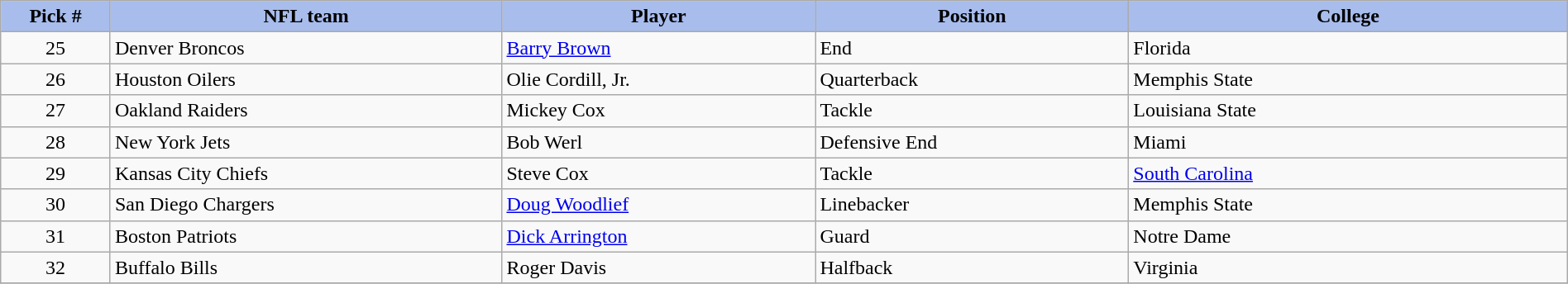<table class="wikitable sortable sortable" style="width: 100%">
<tr>
<th style="background:#A8BDEC;" width=7%>Pick #</th>
<th width=25% style="background:#A8BDEC;">NFL team</th>
<th width=20% style="background:#A8BDEC;">Player</th>
<th width=20% style="background:#A8BDEC;">Position</th>
<th style="background:#A8BDEC;">College</th>
</tr>
<tr>
<td align=center>25</td>
<td>Denver Broncos</td>
<td><a href='#'>Barry Brown</a></td>
<td>End</td>
<td>Florida</td>
</tr>
<tr>
<td align=center>26</td>
<td>Houston Oilers</td>
<td>Olie Cordill, Jr.</td>
<td>Quarterback</td>
<td>Memphis State</td>
</tr>
<tr>
<td align=center>27</td>
<td>Oakland Raiders</td>
<td>Mickey Cox</td>
<td>Tackle</td>
<td>Louisiana State</td>
</tr>
<tr>
<td align=center>28</td>
<td>New York Jets</td>
<td>Bob Werl</td>
<td>Defensive End</td>
<td>Miami</td>
</tr>
<tr>
<td align=center>29</td>
<td>Kansas City Chiefs</td>
<td Steve Cox (tackle)>Steve Cox</td>
<td>Tackle</td>
<td><a href='#'>South Carolina</a></td>
</tr>
<tr>
<td align=center>30</td>
<td>San Diego Chargers</td>
<td><a href='#'>Doug Woodlief</a></td>
<td>Linebacker</td>
<td>Memphis State</td>
</tr>
<tr>
<td align=center>31</td>
<td>Boston Patriots</td>
<td><a href='#'>Dick Arrington</a></td>
<td>Guard</td>
<td>Notre Dame</td>
</tr>
<tr>
<td align=center>32</td>
<td>Buffalo Bills</td>
<td Roger Davis (halfback)>Roger Davis</td>
<td>Halfback</td>
<td>Virginia</td>
</tr>
<tr>
</tr>
</table>
